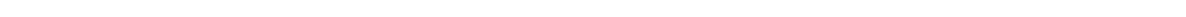<table style="width:1000px; text-align:center;">
<tr style="color:white;">
<td style="background:"></td>
<td style="background:">12.02%</td>
<td style="background:">26.88%</td>
<td style="background:"><strong>33.22%</strong></td>
<td style="background:">24.16%</td>
</tr>
<tr>
<td></td>
<td></td>
<td></td>
<td></td>
<td></td>
</tr>
</table>
